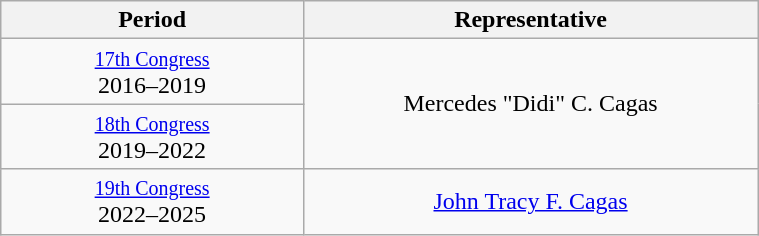<table class="wikitable" style="text-align:center; width:40%;">
<tr>
<th width="40%">Period</th>
<th>Representative</th>
</tr>
<tr>
<td><small><a href='#'>17th Congress</a></small><br>2016–2019</td>
<td rowspan="2">Mercedes "Didi" C. Cagas</td>
</tr>
<tr>
<td><small><a href='#'>18th Congress</a></small><br>2019–2022</td>
</tr>
<tr>
<td><small><a href='#'>19th Congress</a></small><br>2022–2025</td>
<td><a href='#'>John Tracy F. Cagas</a></td>
</tr>
</table>
